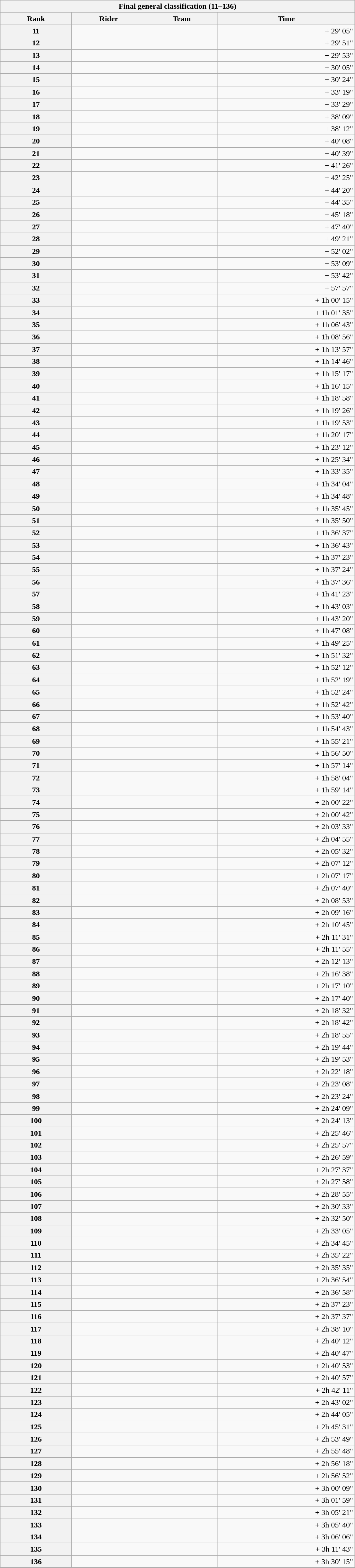<table class="collapsible collapsed wikitable" style="width:46em;margin-top:-1px;">
<tr>
<th scope="col" colspan="4">Final general classification (11–136)</th>
</tr>
<tr>
<th scope="col">Rank</th>
<th scope="col">Rider</th>
<th scope="col">Team</th>
<th scope="col">Time</th>
</tr>
<tr |->
<th scope="row">11</th>
<td></td>
<td></td>
<td style="text-align:right;">+ 29' 05"</td>
</tr>
<tr>
<th scope="row">12</th>
<td></td>
<td></td>
<td style="text-align:right;">+ 29' 51"</td>
</tr>
<tr>
<th scope="row">13</th>
<td></td>
<td></td>
<td style="text-align:right;">+ 29' 53"</td>
</tr>
<tr>
<th scope="row">14</th>
<td></td>
<td></td>
<td style="text-align:right;">+ 30' 05"</td>
</tr>
<tr>
<th scope="row">15</th>
<td></td>
<td></td>
<td style="text-align:right;">+ 30' 24"</td>
</tr>
<tr>
<th scope="row">16</th>
<td></td>
<td></td>
<td style="text-align:right;">+ 33' 19"</td>
</tr>
<tr>
<th scope="row">17</th>
<td></td>
<td></td>
<td style="text-align:right;">+ 33' 29"</td>
</tr>
<tr>
<th scope="row">18</th>
<td></td>
<td></td>
<td style="text-align:right;">+ 38' 09"</td>
</tr>
<tr>
<th scope="row">19</th>
<td></td>
<td></td>
<td style="text-align:right;">+ 38' 12"</td>
</tr>
<tr>
<th scope="row">20</th>
<td></td>
<td></td>
<td style="text-align:right;">+ 40' 08"</td>
</tr>
<tr>
<th scope="row">21</th>
<td></td>
<td></td>
<td style="text-align:right;">+ 40' 39"</td>
</tr>
<tr>
<th scope="row">22</th>
<td></td>
<td></td>
<td style="text-align:right;">+ 41' 26"</td>
</tr>
<tr>
<th scope="row">23</th>
<td></td>
<td></td>
<td style="text-align:right;">+ 42' 25"</td>
</tr>
<tr>
<th scope="row">24</th>
<td></td>
<td></td>
<td style="text-align:right;">+ 44' 20"</td>
</tr>
<tr>
<th scope="row">25</th>
<td></td>
<td></td>
<td style="text-align:right;">+ 44' 35"</td>
</tr>
<tr>
<th scope="row">26</th>
<td></td>
<td></td>
<td style="text-align:right;">+ 45' 18"</td>
</tr>
<tr>
<th scope="row">27</th>
<td></td>
<td></td>
<td style="text-align:right;">+ 47' 40"</td>
</tr>
<tr>
<th scope="row">28</th>
<td></td>
<td></td>
<td style="text-align:right;">+ 49' 21"</td>
</tr>
<tr>
<th scope="row">29</th>
<td></td>
<td></td>
<td style="text-align:right;">+ 52' 02"</td>
</tr>
<tr>
<th scope="row">30</th>
<td></td>
<td></td>
<td style="text-align:right;">+ 53' 09"</td>
</tr>
<tr>
<th scope="row">31</th>
<td></td>
<td></td>
<td style="text-align:right;">+ 53' 42"</td>
</tr>
<tr>
<th scope="row">32</th>
<td></td>
<td></td>
<td style="text-align:right;">+ 57' 57"</td>
</tr>
<tr>
<th scope="row">33</th>
<td></td>
<td></td>
<td style="text-align:right;">+ 1h 00' 15"</td>
</tr>
<tr>
<th scope="row">34</th>
<td></td>
<td></td>
<td style="text-align:right;">+ 1h 01' 35"</td>
</tr>
<tr>
<th scope="row">35</th>
<td></td>
<td></td>
<td style="text-align:right;">+ 1h 06' 43"</td>
</tr>
<tr>
<th scope="row">36</th>
<td></td>
<td></td>
<td style="text-align:right;">+ 1h 08' 56"</td>
</tr>
<tr>
<th scope="row">37</th>
<td></td>
<td></td>
<td style="text-align:right;">+ 1h 13' 57"</td>
</tr>
<tr>
<th scope="row">38</th>
<td></td>
<td></td>
<td style="text-align:right;">+ 1h 14' 46"</td>
</tr>
<tr>
<th scope="row">39</th>
<td></td>
<td></td>
<td style="text-align:right;">+ 1h 15' 17"</td>
</tr>
<tr>
<th scope="row">40</th>
<td></td>
<td></td>
<td style="text-align:right;">+ 1h 16' 15"</td>
</tr>
<tr>
<th scope="row">41</th>
<td></td>
<td></td>
<td style="text-align:right;">+ 1h 18' 58"</td>
</tr>
<tr>
<th scope="row">42</th>
<td></td>
<td></td>
<td style="text-align:right;">+ 1h 19' 26"</td>
</tr>
<tr>
<th scope="row">43</th>
<td></td>
<td></td>
<td style="text-align:right;">+ 1h 19' 53"</td>
</tr>
<tr>
<th scope="row">44</th>
<td></td>
<td></td>
<td style="text-align:right;">+ 1h 20' 17"</td>
</tr>
<tr>
<th scope="row">45</th>
<td></td>
<td></td>
<td style="text-align:right;">+ 1h 23' 12"</td>
</tr>
<tr>
<th scope="row">46</th>
<td></td>
<td></td>
<td style="text-align:right;">+ 1h 25' 34"</td>
</tr>
<tr>
<th scope="row">47</th>
<td></td>
<td></td>
<td style="text-align:right;">+ 1h 33' 35"</td>
</tr>
<tr>
<th scope="row">48</th>
<td></td>
<td></td>
<td style="text-align:right;">+ 1h 34' 04"</td>
</tr>
<tr>
<th scope="row">49</th>
<td></td>
<td></td>
<td style="text-align:right;">+ 1h 34' 48"</td>
</tr>
<tr>
<th scope="row">50</th>
<td></td>
<td></td>
<td style="text-align:right;">+ 1h 35' 45"</td>
</tr>
<tr>
<th scope="row">51</th>
<td></td>
<td></td>
<td style="text-align:right;">+ 1h 35' 50"</td>
</tr>
<tr>
<th scope="row">52</th>
<td></td>
<td></td>
<td style="text-align:right;">+ 1h 36' 37"</td>
</tr>
<tr>
<th scope="row">53</th>
<td></td>
<td></td>
<td style="text-align:right;">+ 1h 36' 43"</td>
</tr>
<tr>
<th scope="row">54</th>
<td></td>
<td></td>
<td style="text-align:right;">+ 1h 37' 23"</td>
</tr>
<tr>
<th scope="row">55</th>
<td></td>
<td></td>
<td style="text-align:right;">+ 1h 37' 24"</td>
</tr>
<tr>
<th scope="row">56</th>
<td></td>
<td></td>
<td style="text-align:right;">+ 1h 37' 36"</td>
</tr>
<tr>
<th scope="row">57</th>
<td></td>
<td></td>
<td style="text-align:right;">+ 1h 41' 23"</td>
</tr>
<tr>
<th scope="row">58</th>
<td></td>
<td></td>
<td style="text-align:right;">+ 1h 43' 03"</td>
</tr>
<tr>
<th scope="row">59</th>
<td></td>
<td></td>
<td style="text-align:right;">+ 1h 43' 20"</td>
</tr>
<tr>
<th scope="row">60</th>
<td></td>
<td></td>
<td style="text-align:right;">+ 1h 47' 08"</td>
</tr>
<tr>
<th scope="row">61</th>
<td></td>
<td></td>
<td style="text-align:right;">+ 1h 49' 25"</td>
</tr>
<tr>
<th scope="row">62</th>
<td></td>
<td></td>
<td style="text-align:right;">+ 1h 51' 32"</td>
</tr>
<tr>
<th scope="row">63</th>
<td></td>
<td></td>
<td style="text-align:right;">+ 1h 52' 12"</td>
</tr>
<tr>
<th scope="row">64</th>
<td></td>
<td></td>
<td style="text-align:right;">+ 1h 52' 19"</td>
</tr>
<tr>
<th scope="row">65</th>
<td></td>
<td></td>
<td style="text-align:right;">+ 1h 52' 24"</td>
</tr>
<tr>
<th scope="row">66</th>
<td></td>
<td></td>
<td style="text-align:right;">+ 1h 52' 42"</td>
</tr>
<tr>
<th scope="row">67</th>
<td></td>
<td></td>
<td style="text-align:right;">+ 1h 53' 40"</td>
</tr>
<tr>
<th scope="row">68</th>
<td></td>
<td></td>
<td style="text-align:right;">+ 1h 54' 43"</td>
</tr>
<tr>
<th scope="row">69</th>
<td></td>
<td></td>
<td style="text-align:right;">+ 1h 55' 21"</td>
</tr>
<tr>
<th scope="row">70</th>
<td></td>
<td></td>
<td style="text-align:right;">+ 1h 56' 50"</td>
</tr>
<tr>
<th scope="row">71</th>
<td></td>
<td></td>
<td style="text-align:right;">+ 1h 57' 14"</td>
</tr>
<tr>
<th scope="row">72</th>
<td></td>
<td></td>
<td style="text-align:right;">+ 1h 58' 04"</td>
</tr>
<tr>
<th scope="row">73</th>
<td></td>
<td></td>
<td style="text-align:right;">+ 1h 59' 14"</td>
</tr>
<tr>
<th scope="row">74</th>
<td></td>
<td></td>
<td style="text-align:right;">+ 2h 00' 22"</td>
</tr>
<tr>
<th scope="row">75</th>
<td></td>
<td></td>
<td style="text-align:right;">+ 2h 00' 42"</td>
</tr>
<tr>
<th scope="row">76</th>
<td> </td>
<td></td>
<td style="text-align:right;">+ 2h 03' 33"</td>
</tr>
<tr>
<th scope="row">77</th>
<td></td>
<td></td>
<td style="text-align:right;">+ 2h 04' 55"</td>
</tr>
<tr>
<th scope="row">78</th>
<td></td>
<td></td>
<td style="text-align:right;">+ 2h 05' 32"</td>
</tr>
<tr>
<th scope="row">79</th>
<td></td>
<td></td>
<td style="text-align:right;">+ 2h 07' 12"</td>
</tr>
<tr>
<th scope="row">80</th>
<td></td>
<td></td>
<td style="text-align:right;">+ 2h 07' 17"</td>
</tr>
<tr>
<th scope="row">81</th>
<td></td>
<td></td>
<td style="text-align:right;">+ 2h 07' 40"</td>
</tr>
<tr>
<th scope="row">82</th>
<td></td>
<td></td>
<td style="text-align:right;">+ 2h 08' 53"</td>
</tr>
<tr>
<th scope="row">83</th>
<td></td>
<td></td>
<td style="text-align:right;">+ 2h 09' 16"</td>
</tr>
<tr>
<th scope="row">84</th>
<td></td>
<td></td>
<td style="text-align:right;">+ 2h 10' 45"</td>
</tr>
<tr>
<th scope="row">85</th>
<td></td>
<td></td>
<td style="text-align:right;">+ 2h 11' 31"</td>
</tr>
<tr>
<th scope="row">86</th>
<td></td>
<td></td>
<td style="text-align:right;">+ 2h 11' 55"</td>
</tr>
<tr>
<th scope="row">87</th>
<td></td>
<td></td>
<td style="text-align:right;">+ 2h 12' 13"</td>
</tr>
<tr>
<th scope="row">88</th>
<td></td>
<td></td>
<td style="text-align:right;">+ 2h 16' 38"</td>
</tr>
<tr>
<th scope="row">89</th>
<td></td>
<td></td>
<td style="text-align:right;">+ 2h 17' 10"</td>
</tr>
<tr>
<th scope="row">90</th>
<td></td>
<td></td>
<td style="text-align:right;">+ 2h 17' 40"</td>
</tr>
<tr>
<th scope="row">91</th>
<td></td>
<td></td>
<td style="text-align:right;">+ 2h 18' 32"</td>
</tr>
<tr>
<th scope="row">92</th>
<td></td>
<td></td>
<td style="text-align:right;">+ 2h 18' 42"</td>
</tr>
<tr>
<th scope="row">93</th>
<td></td>
<td></td>
<td style="text-align:right;">+ 2h 18' 55"</td>
</tr>
<tr>
<th scope="row">94</th>
<td></td>
<td></td>
<td style="text-align:right;">+ 2h 19' 44"</td>
</tr>
<tr>
<th scope="row">95</th>
<td></td>
<td></td>
<td style="text-align:right;">+ 2h 19' 53"</td>
</tr>
<tr>
<th scope="row">96</th>
<td></td>
<td></td>
<td style="text-align:right;">+ 2h 22' 18"</td>
</tr>
<tr>
<th scope="row">97</th>
<td></td>
<td></td>
<td style="text-align:right;">+ 2h 23' 08"</td>
</tr>
<tr>
<th scope="row">98</th>
<td></td>
<td></td>
<td style="text-align:right;">+ 2h 23' 24"</td>
</tr>
<tr>
<th scope="row">99</th>
<td></td>
<td></td>
<td style="text-align:right;">+ 2h 24' 09"</td>
</tr>
<tr>
<th scope="row">100</th>
<td></td>
<td></td>
<td style="text-align:right;">+ 2h 24' 13"</td>
</tr>
<tr>
<th scope="row">101</th>
<td></td>
<td></td>
<td style="text-align:right;">+ 2h 25' 46"</td>
</tr>
<tr>
<th scope="row">102</th>
<td></td>
<td></td>
<td style="text-align:right;">+ 2h 25' 57"</td>
</tr>
<tr>
<th scope="row">103</th>
<td></td>
<td></td>
<td style="text-align:right;">+ 2h 26' 59"</td>
</tr>
<tr>
<th scope="row">104</th>
<td></td>
<td></td>
<td style="text-align:right;">+ 2h 27' 37"</td>
</tr>
<tr>
<th scope="row">105</th>
<td></td>
<td></td>
<td style="text-align:right;">+ 2h 27' 58"</td>
</tr>
<tr>
<th scope="row">106</th>
<td></td>
<td></td>
<td style="text-align:right;">+ 2h 28' 55"</td>
</tr>
<tr>
<th scope="row">107</th>
<td></td>
<td></td>
<td style="text-align:right;">+ 2h 30' 33"</td>
</tr>
<tr>
<th scope="row">108</th>
<td></td>
<td></td>
<td style="text-align:right;">+ 2h 32' 50"</td>
</tr>
<tr>
<th scope="row">109</th>
<td></td>
<td></td>
<td style="text-align:right;">+ 2h 33' 05"</td>
</tr>
<tr>
<th scope="row">110</th>
<td></td>
<td></td>
<td style="text-align:right;">+ 2h 34' 45"</td>
</tr>
<tr>
<th scope="row">111</th>
<td></td>
<td></td>
<td style="text-align:right;">+ 2h 35' 22"</td>
</tr>
<tr>
<th scope="row">112</th>
<td></td>
<td></td>
<td style="text-align:right;">+ 2h 35' 35"</td>
</tr>
<tr>
<th scope="row">113</th>
<td></td>
<td></td>
<td style="text-align:right;">+ 2h 36' 54"</td>
</tr>
<tr>
<th scope="row">114</th>
<td></td>
<td></td>
<td style="text-align:right;">+ 2h 36' 58"</td>
</tr>
<tr>
<th scope="row">115</th>
<td></td>
<td></td>
<td style="text-align:right;">+ 2h 37' 23"</td>
</tr>
<tr>
<th scope="row">116</th>
<td></td>
<td></td>
<td style="text-align:right;">+ 2h 37' 37"</td>
</tr>
<tr>
<th scope="row">117</th>
<td></td>
<td></td>
<td style="text-align:right;">+ 2h 38' 10"</td>
</tr>
<tr>
<th scope="row">118</th>
<td></td>
<td></td>
<td style="text-align:right;">+ 2h 40' 12"</td>
</tr>
<tr>
<th scope="row">119</th>
<td></td>
<td></td>
<td style="text-align:right;">+ 2h 40' 47"</td>
</tr>
<tr>
<th scope="row">120</th>
<td></td>
<td></td>
<td style="text-align:right;">+ 2h 40' 53"</td>
</tr>
<tr>
<th scope="row">121</th>
<td></td>
<td></td>
<td style="text-align:right;">+ 2h 40' 57"</td>
</tr>
<tr>
<th scope="row">122</th>
<td></td>
<td></td>
<td style="text-align:right;">+ 2h 42' 11"</td>
</tr>
<tr>
<th scope="row">123</th>
<td></td>
<td></td>
<td style="text-align:right;">+ 2h 43' 02"</td>
</tr>
<tr>
<th scope="row">124</th>
<td></td>
<td></td>
<td style="text-align:right;">+ 2h 44' 05"</td>
</tr>
<tr>
<th scope="row">125</th>
<td></td>
<td></td>
<td style="text-align:right;">+ 2h 45' 31"</td>
</tr>
<tr>
<th scope="row">126</th>
<td></td>
<td></td>
<td style="text-align:right;">+ 2h 53' 49"</td>
</tr>
<tr>
<th scope="row">127</th>
<td></td>
<td></td>
<td style="text-align:right;">+ 2h 55' 48"</td>
</tr>
<tr>
<th scope="row">128</th>
<td></td>
<td></td>
<td style="text-align:right;">+ 2h 56' 18"</td>
</tr>
<tr>
<th scope="row">129</th>
<td></td>
<td></td>
<td style="text-align:right;">+ 2h 56' 52"</td>
</tr>
<tr>
<th scope="row">130</th>
<td></td>
<td></td>
<td style="text-align:right;">+ 3h 00' 09"</td>
</tr>
<tr>
<th scope="row">131</th>
<td></td>
<td></td>
<td style="text-align:right;">+ 3h 01' 59"</td>
</tr>
<tr>
<th scope="row">132</th>
<td></td>
<td></td>
<td style="text-align:right;">+ 3h 05' 21"</td>
</tr>
<tr>
<th scope="row">133</th>
<td></td>
<td></td>
<td style="text-align:right;">+ 3h 05' 40"</td>
</tr>
<tr>
<th scope="row">134</th>
<td></td>
<td></td>
<td style="text-align:right;">+ 3h 06' 06"</td>
</tr>
<tr>
<th scope="row">135</th>
<td></td>
<td></td>
<td style="text-align:right;">+ 3h 11' 43"</td>
</tr>
<tr>
<th scope="row">136</th>
<td></td>
<td></td>
<td style="text-align:right;">+ 3h 30' 15"</td>
</tr>
</table>
